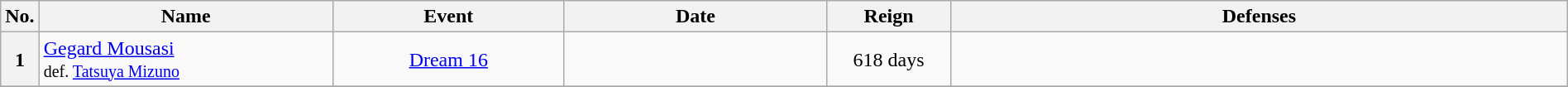<table class="wikitable" width=100%>
<tr>
<th width=1%>No.</th>
<th width=19%>Name</th>
<th width=15%>Event</th>
<th width=17%>Date</th>
<th width=8%>Reign</th>
<th width=40%>Defenses</th>
</tr>
<tr>
<th>1</th>
<td align=left> <a href='#'>Gegard Mousasi</a><br><small>def. <a href='#'>Tatsuya Mizuno</a></small></td>
<td align=center><a href='#'>Dream 16</a><br></td>
<td align=center></td>
<td align="center">618 days</td>
<td><small></small><br></td>
</tr>
<tr>
</tr>
</table>
